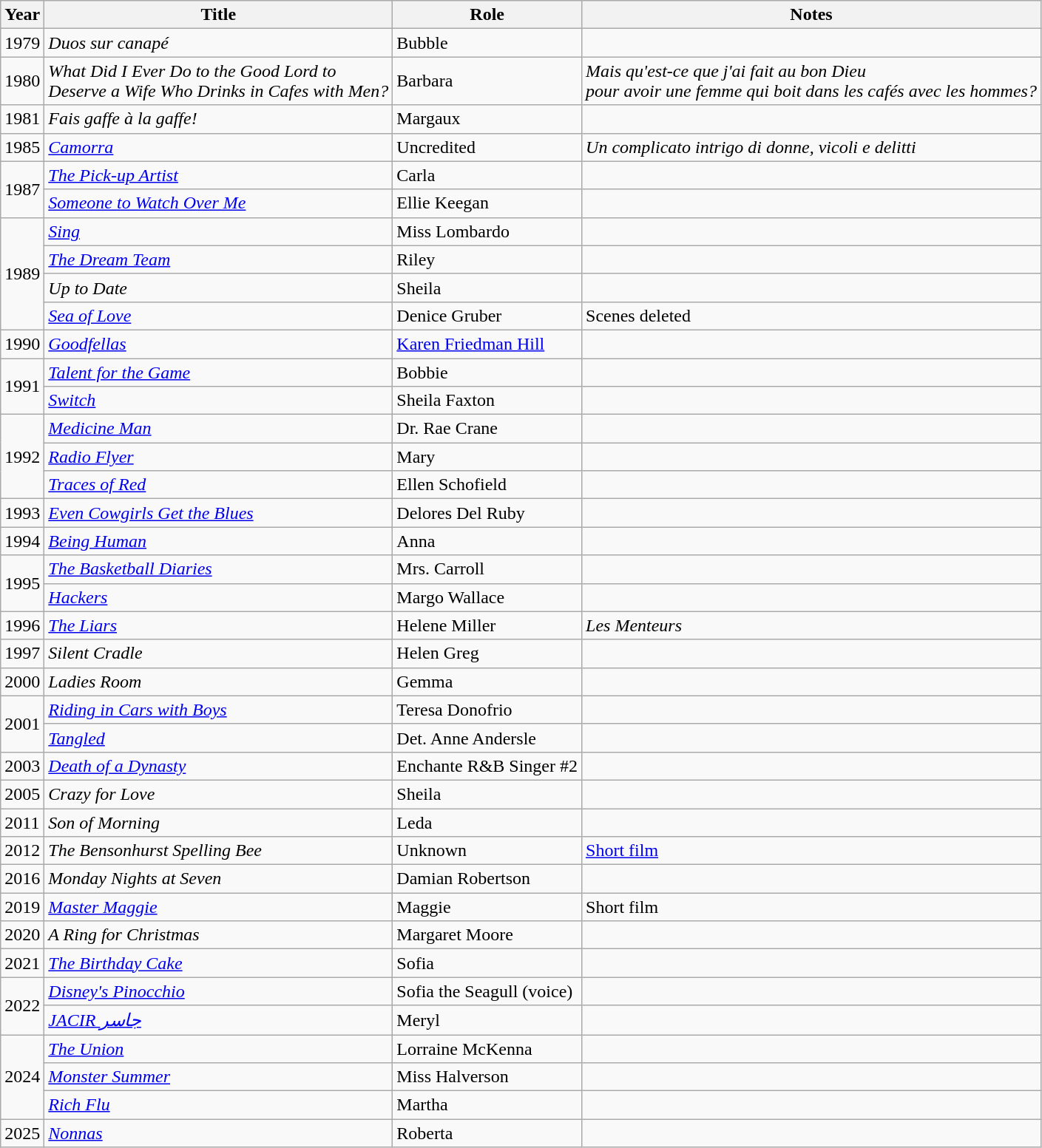<table class="wikitable sortable">
<tr>
<th>Year</th>
<th>Title</th>
<th>Role</th>
<th class="unsortable">Notes</th>
</tr>
<tr>
<td>1979</td>
<td><em>Duos sur canapé</em></td>
<td>Bubble</td>
<td></td>
</tr>
<tr>
<td>1980</td>
<td><em>What Did I Ever Do to the Good Lord to<br>Deserve a Wife Who Drinks in Cafes with Men?</em></td>
<td>Barbara</td>
<td> <em>Mais qu'est-ce que j'ai fait au bon Dieu<br>pour avoir une femme qui boit dans les cafés avec les hommes?</em></td>
</tr>
<tr>
<td>1981</td>
<td><em>Fais gaffe à la gaffe!</em></td>
<td>Margaux</td>
<td></td>
</tr>
<tr>
<td>1985</td>
<td><em><a href='#'>Camorra</a></em></td>
<td>Uncredited</td>
<td> <em>Un complicato intrigo di donne, vicoli e delitti</em></td>
</tr>
<tr>
<td rowspan=2>1987</td>
<td><em><a href='#'>The Pick-up Artist</a></em></td>
<td>Carla</td>
<td></td>
</tr>
<tr>
<td><em><a href='#'>Someone to Watch Over Me</a></em></td>
<td>Ellie Keegan</td>
<td></td>
</tr>
<tr>
<td rowspan=4>1989</td>
<td><em><a href='#'>Sing</a></em></td>
<td>Miss Lombardo</td>
<td></td>
</tr>
<tr>
<td><em><a href='#'>The Dream Team</a></em></td>
<td>Riley</td>
<td></td>
</tr>
<tr>
<td><em>Up to Date</em></td>
<td>Sheila</td>
<td></td>
</tr>
<tr>
<td><em><a href='#'>Sea of Love</a></em></td>
<td>Denice Gruber</td>
<td>Scenes deleted</td>
</tr>
<tr>
<td>1990</td>
<td><em><a href='#'>Goodfellas</a></em></td>
<td><a href='#'>Karen Friedman Hill</a></td>
<td></td>
</tr>
<tr>
<td rowspan=2>1991</td>
<td><em><a href='#'>Talent for the Game</a></em></td>
<td>Bobbie</td>
<td></td>
</tr>
<tr>
<td><em><a href='#'>Switch</a></em></td>
<td>Sheila Faxton</td>
<td></td>
</tr>
<tr>
<td rowspan=3>1992</td>
<td><em><a href='#'>Medicine Man</a></em></td>
<td>Dr. Rae Crane</td>
<td></td>
</tr>
<tr>
<td><em><a href='#'>Radio Flyer</a></em></td>
<td>Mary</td>
<td></td>
</tr>
<tr>
<td><em><a href='#'>Traces of Red</a></em></td>
<td>Ellen Schofield</td>
<td></td>
</tr>
<tr>
<td>1993</td>
<td><em><a href='#'>Even Cowgirls Get the Blues</a></em></td>
<td>Delores Del Ruby</td>
<td></td>
</tr>
<tr>
<td>1994</td>
<td><em><a href='#'>Being Human</a></em></td>
<td>Anna</td>
<td></td>
</tr>
<tr>
<td rowspan=2>1995</td>
<td><em><a href='#'>The Basketball Diaries</a></em></td>
<td>Mrs. Carroll</td>
<td></td>
</tr>
<tr>
<td><em><a href='#'>Hackers</a></em></td>
<td>Margo Wallace</td>
<td></td>
</tr>
<tr>
<td>1996</td>
<td><em><a href='#'>The Liars</a></em></td>
<td>Helene Miller</td>
<td> <em>Les Menteurs</em></td>
</tr>
<tr>
<td>1997</td>
<td><em>Silent Cradle</em></td>
<td>Helen Greg</td>
<td></td>
</tr>
<tr>
<td>2000</td>
<td><em>Ladies Room</em></td>
<td>Gemma</td>
<td></td>
</tr>
<tr>
<td rowspan=2>2001</td>
<td><em><a href='#'>Riding in Cars with Boys</a></em></td>
<td>Teresa Donofrio</td>
<td></td>
</tr>
<tr>
<td><em><a href='#'>Tangled</a></em></td>
<td>Det. Anne Andersle</td>
<td></td>
</tr>
<tr>
<td>2003</td>
<td><em><a href='#'>Death of a Dynasty</a></em></td>
<td>Enchante R&B Singer #2</td>
<td></td>
</tr>
<tr>
<td>2005</td>
<td><em>Crazy for Love</em></td>
<td>Sheila</td>
<td></td>
</tr>
<tr>
<td>2011</td>
<td><em>Son of Morning</em></td>
<td>Leda</td>
<td></td>
</tr>
<tr>
<td>2012</td>
<td><em>The Bensonhurst  Spelling Bee</em></td>
<td>Unknown</td>
<td><a href='#'>Short film</a></td>
</tr>
<tr>
<td>2016</td>
<td><em>Monday Nights at Seven</em></td>
<td>Damian Robertson</td>
<td></td>
</tr>
<tr>
<td>2019</td>
<td><em><a href='#'>Master Maggie</a></em></td>
<td>Maggie</td>
<td>Short film</td>
</tr>
<tr>
<td>2020</td>
<td><em>A Ring for Christmas</em></td>
<td>Margaret Moore</td>
<td></td>
</tr>
<tr>
<td>2021</td>
<td><em><a href='#'>The Birthday Cake</a></em></td>
<td>Sofia</td>
<td></td>
</tr>
<tr>
<td rowspan=2>2022</td>
<td><em><a href='#'>Disney's Pinocchio</a></em></td>
<td>Sofia the Seagull (voice)</td>
<td></td>
</tr>
<tr>
<td><em><a href='#'>JACIR جاسر</a></em></td>
<td>Meryl</td>
<td></td>
</tr>
<tr>
<td rowspan=3>2024</td>
<td><em><a href='#'>The Union</a></em></td>
<td>Lorraine McKenna</td>
<td></td>
</tr>
<tr>
<td><em><a href='#'>Monster Summer</a></em></td>
<td>Miss Halverson</td>
<td></td>
</tr>
<tr>
<td><em><a href='#'>Rich Flu</a></em></td>
<td>Martha</td>
<td></td>
</tr>
<tr>
<td>2025</td>
<td><em><a href='#'>Nonnas</a></em></td>
<td>Roberta</td>
<td></td>
</tr>
</table>
